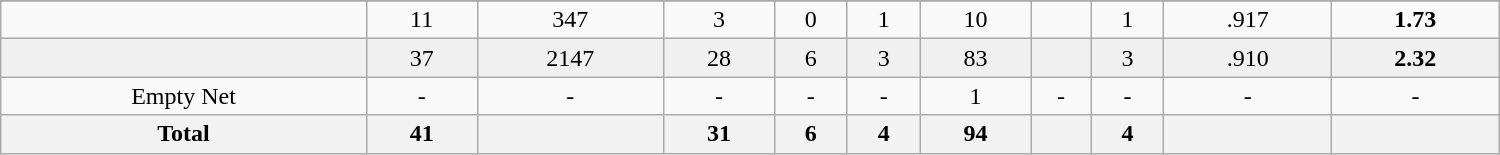<table class="wikitable sortable" width ="1000">
<tr align="center">
</tr>
<tr align="center" bgcolor="">
<td></td>
<td>11</td>
<td>347</td>
<td>3</td>
<td>0</td>
<td>1</td>
<td>10</td>
<td></td>
<td>1</td>
<td>.917</td>
<td><strong>1.73</strong></td>
</tr>
<tr align="center" bgcolor="f0f0f0">
<td></td>
<td>37</td>
<td>2147</td>
<td>28</td>
<td>6</td>
<td>3</td>
<td>83</td>
<td></td>
<td>3</td>
<td>.910</td>
<td><strong>2.32</strong></td>
</tr>
<tr align="center" bgcolor="">
<td>Empty Net</td>
<td>-</td>
<td>-</td>
<td>-</td>
<td>-</td>
<td>-</td>
<td>1</td>
<td>-</td>
<td>-</td>
<td>-</td>
<td>-</td>
</tr>
<tr>
<th>Total</th>
<th>41</th>
<th></th>
<th>31</th>
<th>6</th>
<th>4</th>
<th>94</th>
<th></th>
<th>4</th>
<th></th>
<th></th>
</tr>
</table>
